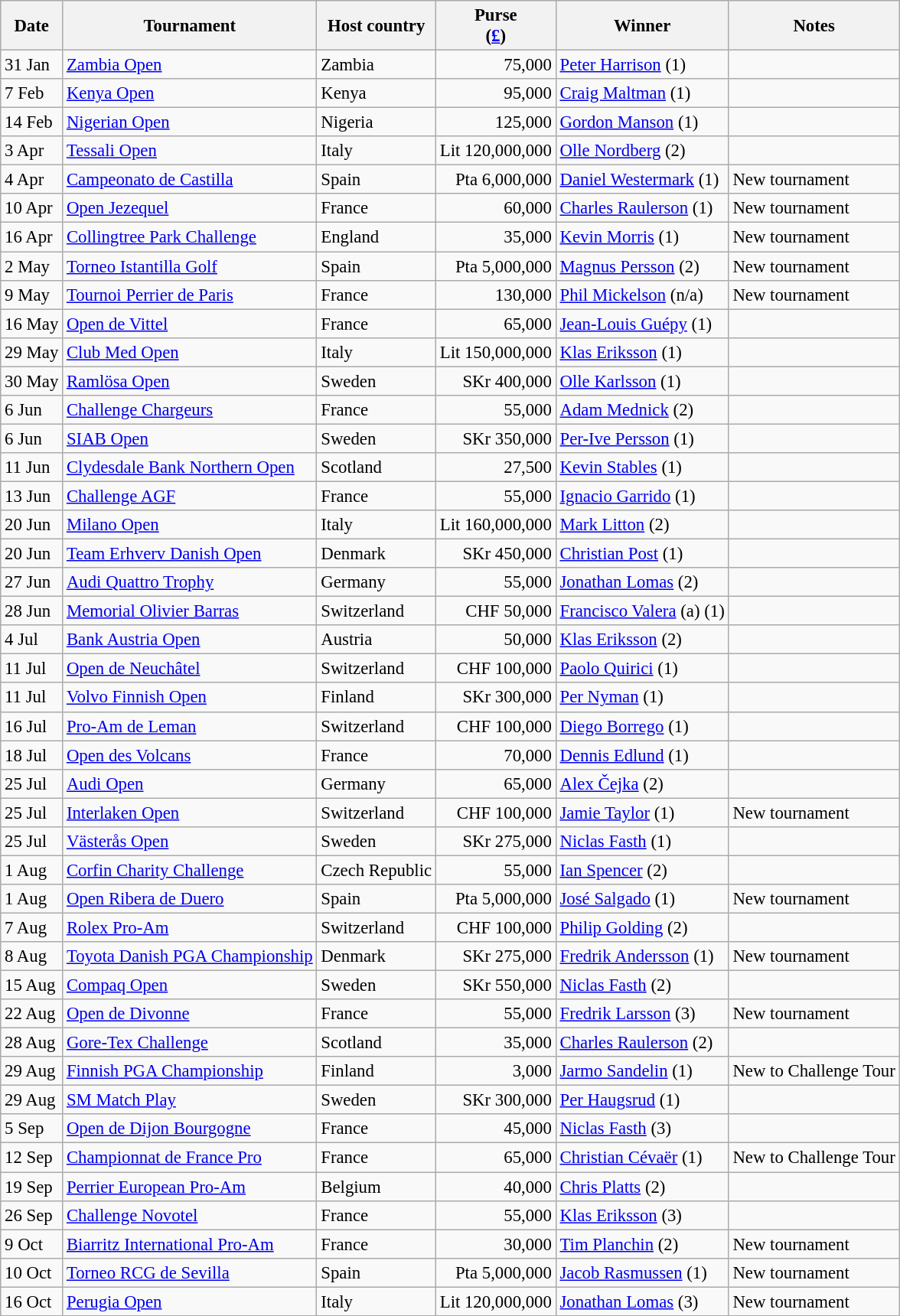<table class="wikitable" style="font-size:95%">
<tr>
<th>Date</th>
<th>Tournament</th>
<th>Host country</th>
<th>Purse<br>(<a href='#'>£</a>)</th>
<th>Winner</th>
<th>Notes</th>
</tr>
<tr>
<td>31 Jan</td>
<td><a href='#'>Zambia Open</a></td>
<td>Zambia</td>
<td align=right>75,000</td>
<td> <a href='#'>Peter Harrison</a> (1)</td>
<td></td>
</tr>
<tr>
<td>7 Feb</td>
<td><a href='#'>Kenya Open</a></td>
<td>Kenya</td>
<td align=right>95,000</td>
<td> <a href='#'>Craig Maltman</a> (1)</td>
<td></td>
</tr>
<tr>
<td>14 Feb</td>
<td><a href='#'>Nigerian Open</a></td>
<td>Nigeria</td>
<td align=right>125,000</td>
<td> <a href='#'>Gordon Manson</a> (1)</td>
<td></td>
</tr>
<tr>
<td>3 Apr</td>
<td><a href='#'>Tessali Open</a></td>
<td>Italy</td>
<td align=right>Lit 120,000,000</td>
<td> <a href='#'>Olle Nordberg</a> (2)</td>
<td></td>
</tr>
<tr>
<td>4 Apr</td>
<td><a href='#'>Campeonato de Castilla</a></td>
<td>Spain</td>
<td align=right>Pta 6,000,000</td>
<td> <a href='#'>Daniel Westermark</a> (1)</td>
<td>New tournament</td>
</tr>
<tr>
<td>10 Apr</td>
<td><a href='#'>Open Jezequel</a></td>
<td>France</td>
<td align=right>60,000</td>
<td> <a href='#'>Charles Raulerson</a> (1)</td>
<td>New tournament</td>
</tr>
<tr>
<td>16 Apr</td>
<td><a href='#'>Collingtree Park Challenge</a></td>
<td>England</td>
<td align=right>35,000</td>
<td> <a href='#'>Kevin Morris</a> (1)</td>
<td>New tournament</td>
</tr>
<tr>
<td>2 May</td>
<td><a href='#'>Torneo Istantilla Golf</a></td>
<td>Spain</td>
<td align=right>Pta 5,000,000</td>
<td> <a href='#'>Magnus Persson</a> (2)</td>
<td>New tournament</td>
</tr>
<tr>
<td>9 May</td>
<td><a href='#'>Tournoi Perrier de Paris</a></td>
<td>France</td>
<td align=right>130,000</td>
<td> <a href='#'>Phil Mickelson</a> (n/a)</td>
<td>New tournament</td>
</tr>
<tr>
<td>16 May</td>
<td><a href='#'>Open de Vittel</a></td>
<td>France</td>
<td align=right>65,000</td>
<td> <a href='#'>Jean-Louis Guépy</a> (1)</td>
<td></td>
</tr>
<tr>
<td>29 May</td>
<td><a href='#'>Club Med Open</a></td>
<td>Italy</td>
<td align=right>Lit 150,000,000</td>
<td> <a href='#'>Klas Eriksson</a> (1)</td>
<td></td>
</tr>
<tr>
<td>30 May</td>
<td><a href='#'>Ramlösa Open</a></td>
<td>Sweden</td>
<td align=right>SKr 400,000</td>
<td> <a href='#'>Olle Karlsson</a> (1)</td>
<td></td>
</tr>
<tr>
<td>6 Jun</td>
<td><a href='#'>Challenge Chargeurs</a></td>
<td>France</td>
<td align=right>55,000</td>
<td> <a href='#'>Adam Mednick</a> (2)</td>
<td></td>
</tr>
<tr>
<td>6 Jun</td>
<td><a href='#'>SIAB Open</a></td>
<td>Sweden</td>
<td align=right>SKr 350,000</td>
<td> <a href='#'>Per-Ive Persson</a> (1)</td>
<td></td>
</tr>
<tr>
<td>11 Jun</td>
<td><a href='#'>Clydesdale Bank Northern Open</a></td>
<td>Scotland</td>
<td align=right>27,500</td>
<td> <a href='#'>Kevin Stables</a> (1)</td>
<td></td>
</tr>
<tr>
<td>13 Jun</td>
<td><a href='#'>Challenge AGF</a></td>
<td>France</td>
<td align=right>55,000</td>
<td> <a href='#'>Ignacio Garrido</a> (1)</td>
<td></td>
</tr>
<tr>
<td>20 Jun</td>
<td><a href='#'>Milano Open</a></td>
<td>Italy</td>
<td align=right>Lit 160,000,000</td>
<td> <a href='#'>Mark Litton</a> (2)</td>
<td></td>
</tr>
<tr>
<td>20 Jun</td>
<td><a href='#'>Team Erhverv Danish Open</a></td>
<td>Denmark</td>
<td align=right>SKr 450,000</td>
<td> <a href='#'>Christian Post</a> (1)</td>
<td></td>
</tr>
<tr>
<td>27 Jun</td>
<td><a href='#'>Audi Quattro Trophy</a></td>
<td>Germany</td>
<td align=right>55,000</td>
<td> <a href='#'>Jonathan Lomas</a> (2)</td>
<td></td>
</tr>
<tr>
<td>28 Jun</td>
<td><a href='#'>Memorial Olivier Barras</a></td>
<td>Switzerland</td>
<td align=right>CHF 50,000</td>
<td> <a href='#'>Francisco Valera</a> (a) (1)</td>
<td></td>
</tr>
<tr>
<td>4 Jul</td>
<td><a href='#'>Bank Austria Open</a></td>
<td>Austria</td>
<td align=right>50,000</td>
<td> <a href='#'>Klas Eriksson</a> (2)</td>
<td></td>
</tr>
<tr>
<td>11 Jul</td>
<td><a href='#'>Open de Neuchâtel</a></td>
<td>Switzerland</td>
<td align=right>CHF 100,000</td>
<td> <a href='#'>Paolo Quirici</a> (1)</td>
<td></td>
</tr>
<tr>
<td>11 Jul</td>
<td><a href='#'>Volvo Finnish Open</a></td>
<td>Finland</td>
<td align=right>SKr 300,000</td>
<td> <a href='#'>Per Nyman</a> (1)</td>
<td></td>
</tr>
<tr>
<td>16 Jul</td>
<td><a href='#'>Pro-Am de Leman</a></td>
<td>Switzerland</td>
<td align=right>CHF 100,000</td>
<td> <a href='#'>Diego Borrego</a> (1)</td>
<td></td>
</tr>
<tr>
<td>18 Jul</td>
<td><a href='#'>Open des Volcans</a></td>
<td>France</td>
<td align=right>70,000</td>
<td> <a href='#'>Dennis Edlund</a> (1)</td>
<td></td>
</tr>
<tr>
<td>25 Jul</td>
<td><a href='#'>Audi Open</a></td>
<td>Germany</td>
<td align=right>65,000</td>
<td> <a href='#'>Alex Čejka</a> (2)</td>
<td></td>
</tr>
<tr>
<td>25 Jul</td>
<td><a href='#'>Interlaken Open</a></td>
<td>Switzerland</td>
<td align=right>CHF 100,000</td>
<td> <a href='#'>Jamie Taylor</a> (1)</td>
<td>New tournament</td>
</tr>
<tr>
<td>25 Jul</td>
<td><a href='#'>Västerås Open</a></td>
<td>Sweden</td>
<td align=right>SKr 275,000</td>
<td> <a href='#'>Niclas Fasth</a> (1)</td>
<td></td>
</tr>
<tr>
<td>1 Aug</td>
<td><a href='#'>Corfin Charity Challenge</a></td>
<td>Czech Republic</td>
<td align=right>55,000</td>
<td> <a href='#'>Ian Spencer</a> (2)</td>
<td></td>
</tr>
<tr>
<td>1 Aug</td>
<td><a href='#'>Open Ribera de Duero</a></td>
<td>Spain</td>
<td align=right>Pta 5,000,000</td>
<td> <a href='#'>José Salgado</a> (1)</td>
<td>New tournament</td>
</tr>
<tr>
<td>7 Aug</td>
<td><a href='#'>Rolex Pro-Am</a></td>
<td>Switzerland</td>
<td align=right>CHF 100,000</td>
<td> <a href='#'>Philip Golding</a> (2)</td>
<td></td>
</tr>
<tr>
<td>8 Aug</td>
<td><a href='#'>Toyota Danish PGA Championship</a></td>
<td>Denmark</td>
<td align=right>SKr 275,000</td>
<td> <a href='#'>Fredrik Andersson</a> (1)</td>
<td>New tournament</td>
</tr>
<tr>
<td>15 Aug</td>
<td><a href='#'>Compaq Open</a></td>
<td>Sweden</td>
<td align=right>SKr 550,000</td>
<td> <a href='#'>Niclas Fasth</a> (2)</td>
<td></td>
</tr>
<tr>
<td>22 Aug</td>
<td><a href='#'>Open de Divonne</a></td>
<td>France</td>
<td align=right>55,000</td>
<td> <a href='#'>Fredrik Larsson</a> (3)</td>
<td>New tournament</td>
</tr>
<tr>
<td>28 Aug</td>
<td><a href='#'>Gore-Tex Challenge</a></td>
<td>Scotland</td>
<td align=right>35,000</td>
<td> <a href='#'>Charles Raulerson</a> (2)</td>
<td></td>
</tr>
<tr>
<td>29 Aug</td>
<td><a href='#'>Finnish PGA Championship</a></td>
<td>Finland</td>
<td align=right>3,000</td>
<td> <a href='#'>Jarmo Sandelin</a> (1)</td>
<td>New to Challenge Tour</td>
</tr>
<tr>
<td>29 Aug</td>
<td><a href='#'>SM Match Play</a></td>
<td>Sweden</td>
<td align=right>SKr 300,000</td>
<td> <a href='#'>Per Haugsrud</a> (1)</td>
<td></td>
</tr>
<tr>
<td>5 Sep</td>
<td><a href='#'>Open de Dijon Bourgogne</a></td>
<td>France</td>
<td align=right>45,000</td>
<td> <a href='#'>Niclas Fasth</a> (3)</td>
<td></td>
</tr>
<tr>
<td>12 Sep</td>
<td><a href='#'>Championnat de France Pro</a></td>
<td>France</td>
<td align=right>65,000</td>
<td> <a href='#'>Christian Cévaër</a> (1)</td>
<td>New to Challenge Tour</td>
</tr>
<tr>
<td>19 Sep</td>
<td><a href='#'>Perrier European Pro-Am</a></td>
<td>Belgium</td>
<td align=right>40,000</td>
<td> <a href='#'>Chris Platts</a> (2)</td>
<td></td>
</tr>
<tr>
<td>26 Sep</td>
<td><a href='#'>Challenge Novotel</a></td>
<td>France</td>
<td align=right>55,000</td>
<td> <a href='#'>Klas Eriksson</a> (3)</td>
<td></td>
</tr>
<tr>
<td>9 Oct</td>
<td><a href='#'>Biarritz International Pro-Am</a></td>
<td>France</td>
<td align=right>30,000</td>
<td> <a href='#'>Tim Planchin</a> (2)</td>
<td>New tournament</td>
</tr>
<tr>
<td>10 Oct</td>
<td><a href='#'>Torneo RCG de Sevilla</a></td>
<td>Spain</td>
<td align=right>Pta 5,000,000</td>
<td> <a href='#'>Jacob Rasmussen</a> (1)</td>
<td>New tournament</td>
</tr>
<tr>
<td>16 Oct</td>
<td><a href='#'>Perugia Open</a></td>
<td>Italy</td>
<td align=right>Lit 120,000,000</td>
<td> <a href='#'>Jonathan Lomas</a> (3)</td>
<td>New tournament</td>
</tr>
</table>
